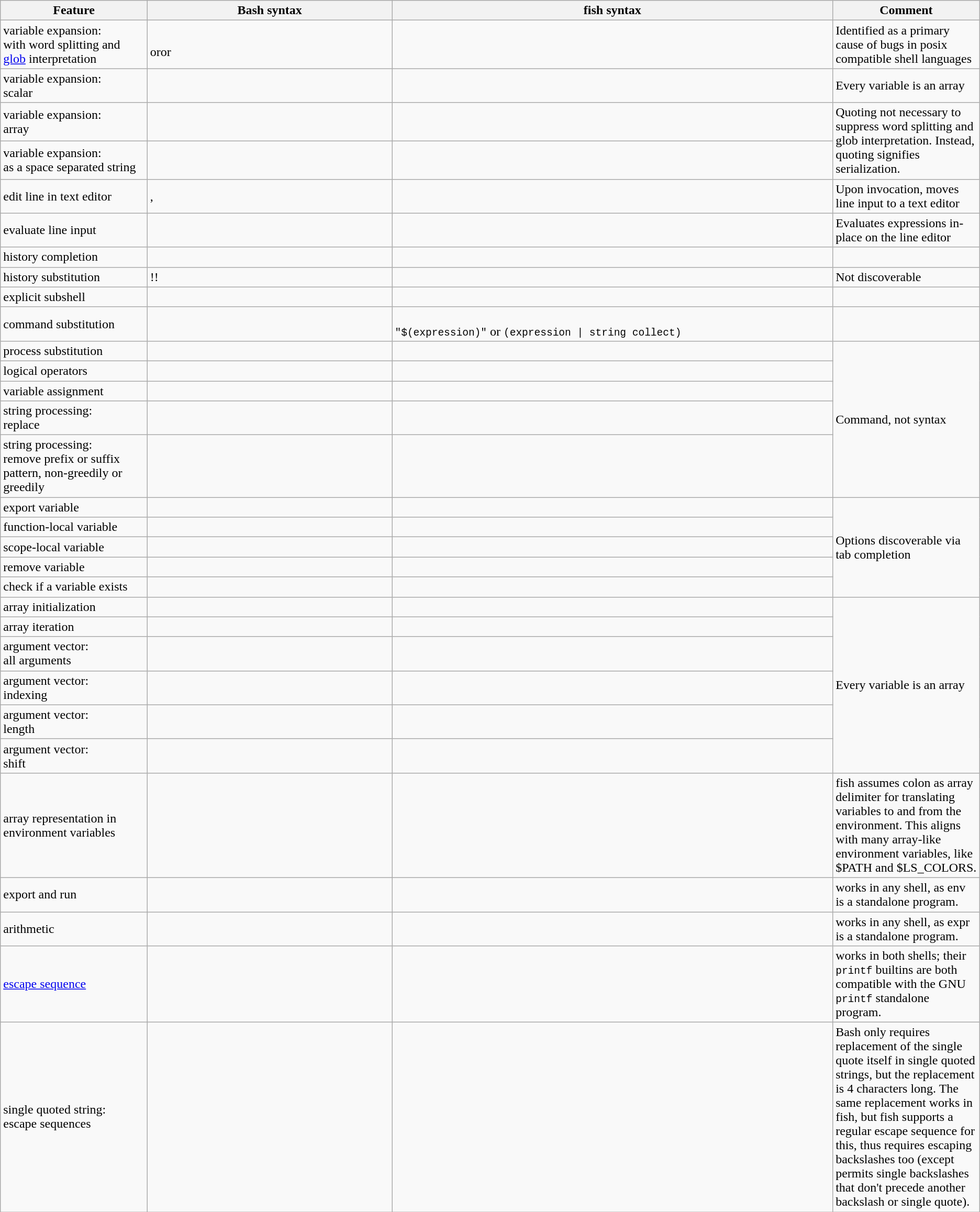<table class="wikitable">
<tr>
<th style="width: 15%">Feature</th>
<th style="width: 25%">Bash syntax</th>
<th style="width: 45%">fish syntax</th>
<th style="width: 15%">Comment</th>
</tr>
<tr>
<td>variable expansion:<br>with word splitting and <a href='#'>glob</a> interpretation</td>
<td><br>oror</td>
<td></td>
<td>Identified as a primary cause of bugs in posix compatible shell languages</td>
</tr>
<tr>
<td>variable expansion:<br>scalar</td>
<td><br></td>
<td></td>
<td>Every variable is an array</td>
</tr>
<tr>
<td>variable expansion:<br>array</td>
<td><br></td>
<td><br></td>
<td rowspan=2>Quoting not necessary to suppress word splitting and glob interpretation. Instead, quoting signifies serialization.</td>
</tr>
<tr>
<td>variable expansion:<br>as a space separated string</td>
<td><br></td>
<td><br></td>
</tr>
<tr>
<td>edit line in text editor</td>
<td>,</td>
<td></td>
<td>Upon invocation, moves line input to a text editor</td>
</tr>
<tr>
<td>evaluate line input</td>
<td></td>
<td></td>
<td>Evaluates expressions in-place on the line editor</td>
</tr>
<tr>
<td>history completion</td>
<td></td>
<td></td>
<td></td>
</tr>
<tr>
<td>history substitution</td>
<td>!!</td>
<td></td>
<td>Not discoverable</td>
</tr>
<tr>
<td>explicit subshell</td>
<td><br></td>
<td><br></td>
</tr>
<tr>
<td>command substitution</td>
<td><br></td>
<td><br><code>"$(expression)"</code> or <code>(expression | string collect)</code></td>
<td></td>
</tr>
<tr>
<td>process substitution</td>
<td><br></td>
<td><br></td>
<td rowspan=5>Command, not syntax</td>
</tr>
<tr>
<td>logical operators</td>
<td></td>
<td></td>
</tr>
<tr>
<td>variable assignment</td>
<td><br></td>
<td><br></td>
</tr>
<tr>
<td>string processing:<br>replace</td>
<td><br></td>
<td><br></td>
</tr>
<tr>
<td>string processing:<br>remove prefix or suffix pattern, non-greedily or greedily</td>
<td><br></td>
<td class="nowrap"><br></td>
</tr>
<tr>
<td>export variable</td>
<td><br></td>
<td><br></td>
<td rowspan=5>Options discoverable via tab completion</td>
</tr>
<tr>
<td>function-local variable</td>
<td><br></td>
<td></td>
</tr>
<tr>
<td>scope-local variable</td>
<td></td>
<td><br></td>
</tr>
<tr>
<td>remove variable</td>
<td><br></td>
<td><br></td>
</tr>
<tr>
<td>check if a variable exists</td>
<td><br></td>
<td><br></td>
</tr>
<tr>
<td>array initialization</td>
<td><br></td>
<td><br></td>
<td rowspan=6>Every variable is an array</td>
</tr>
<tr>
<td>array iteration</td>
<td></td>
<td></td>
</tr>
<tr>
<td>argument vector:<br>all arguments</td>
<td><br></td>
<td><br></td>
</tr>
<tr>
<td>argument vector:<br>indexing</td>
<td><br></td>
<td><br></td>
</tr>
<tr>
<td>argument vector:<br>length</td>
<td><br></td>
<td><br></td>
</tr>
<tr>
<td>argument vector:<br>shift</td>
<td><br></td>
<td><br></td>
</tr>
<tr>
<td>array representation in environment variables</td>
<td></td>
<td></td>
<td>fish assumes colon as array delimiter for translating variables to and from the environment. This aligns with many array-like environment variables, like $PATH and $LS_COLORS.</td>
</tr>
<tr>
<td>export and run</td>
<td><br></td>
<td></td>
<td> works in any shell, as env is a standalone program.</td>
</tr>
<tr>
<td>arithmetic</td>
<td><br></td>
<td><br></td>
<td> works in any shell, as expr is a standalone program.</td>
</tr>
<tr>
<td><a href='#'>escape sequence</a></td>
<td></td>
<td><br></td>
<td> works in both shells; their <code>printf</code> builtins are both compatible with the GNU <code>printf</code> standalone program.</td>
</tr>
<tr>
<td>single quoted string:<br>escape sequences</td>
<td></td>
<td></td>
<td>Bash only requires replacement of the single quote itself in single quoted strings, but the replacement is 4 characters long. The same replacement works in fish, but fish supports a regular escape sequence for this, thus requires escaping backslashes too (except permits single backslashes that don't precede another backslash or single quote).</td>
</tr>
</table>
